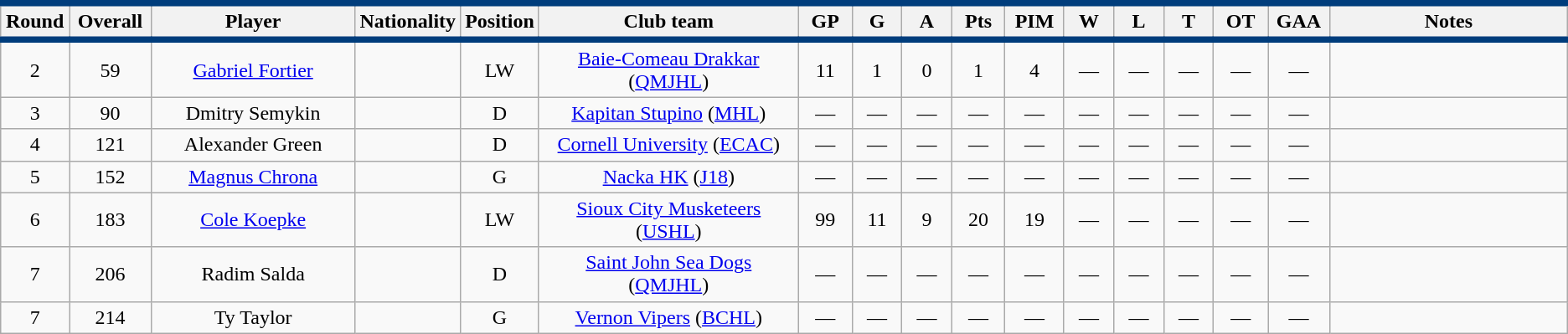<table class="wikitable sortable" style="text-align:center">
<tr style= "background:#FFFFFF; border-top:#003D7C 5px solid; border-bottom:#003D7C 5px solid;">
<th style="width:3em">Round</th>
<th style="width:4em">Overall</th>
<th style="width:15em">Player</th>
<th style="width:3em">Nationality</th>
<th style="width:3em">Position</th>
<th style="width:20em">Club team</th>
<th style="width:3em">GP</th>
<th style="width:3em">G</th>
<th style="width:3em">A</th>
<th style="width:3em">Pts</th>
<th style="width:3em">PIM</th>
<th style="width:3em">W</th>
<th style="width:3em">L</th>
<th style="width:3em">T</th>
<th style="width:3em">OT</th>
<th style="width:3em">GAA</th>
<th style="width:20em">Notes</th>
</tr>
<tr>
<td>2</td>
<td>59</td>
<td><a href='#'>Gabriel Fortier</a></td>
<td></td>
<td>LW</td>
<td><a href='#'>Baie-Comeau Drakkar</a> (<a href='#'>QMJHL</a>)</td>
<td>11</td>
<td>1</td>
<td>0</td>
<td>1</td>
<td>4</td>
<td>—</td>
<td>—</td>
<td>—</td>
<td>—</td>
<td>—</td>
<td></td>
</tr>
<tr>
<td>3</td>
<td>90</td>
<td>Dmitry Semykin</td>
<td></td>
<td>D</td>
<td><a href='#'>Kapitan Stupino</a> (<a href='#'>MHL</a>)</td>
<td>—</td>
<td>—</td>
<td>—</td>
<td>—</td>
<td>—</td>
<td>—</td>
<td>—</td>
<td>—</td>
<td>—</td>
<td>—</td>
<td></td>
</tr>
<tr>
<td>4</td>
<td>121</td>
<td>Alexander Green</td>
<td></td>
<td>D</td>
<td><a href='#'>Cornell University</a> (<a href='#'>ECAC</a>)</td>
<td>—</td>
<td>—</td>
<td>—</td>
<td>—</td>
<td>—</td>
<td>—</td>
<td>—</td>
<td>—</td>
<td>—</td>
<td>—</td>
<td></td>
</tr>
<tr>
<td>5</td>
<td>152</td>
<td><a href='#'>Magnus Chrona</a></td>
<td></td>
<td>G</td>
<td><a href='#'>Nacka HK</a> (<a href='#'>J18</a>)</td>
<td>—</td>
<td>—</td>
<td>—</td>
<td>—</td>
<td>—</td>
<td>—</td>
<td>—</td>
<td>—</td>
<td>—</td>
<td>—</td>
<td></td>
</tr>
<tr>
<td>6</td>
<td>183</td>
<td><a href='#'>Cole Koepke</a></td>
<td></td>
<td>LW</td>
<td><a href='#'>Sioux City Musketeers</a> (<a href='#'>USHL</a>)</td>
<td>99</td>
<td>11</td>
<td>9</td>
<td>20</td>
<td>19</td>
<td>—</td>
<td>—</td>
<td>—</td>
<td>—</td>
<td>—</td>
<td></td>
</tr>
<tr>
<td>7</td>
<td>206</td>
<td>Radim Salda</td>
<td></td>
<td>D</td>
<td><a href='#'>Saint John Sea Dogs</a> (<a href='#'>QMJHL</a>)</td>
<td>—</td>
<td>—</td>
<td>—</td>
<td>—</td>
<td>—</td>
<td>—</td>
<td>—</td>
<td>—</td>
<td>—</td>
<td>—</td>
<td></td>
</tr>
<tr>
<td>7</td>
<td>214</td>
<td>Ty Taylor</td>
<td></td>
<td>G</td>
<td><a href='#'>Vernon Vipers</a> (<a href='#'>BCHL</a>)</td>
<td>—</td>
<td>—</td>
<td>—</td>
<td>—</td>
<td>—</td>
<td>—</td>
<td>—</td>
<td>—</td>
<td>—</td>
<td>—</td>
<td></td>
</tr>
</table>
